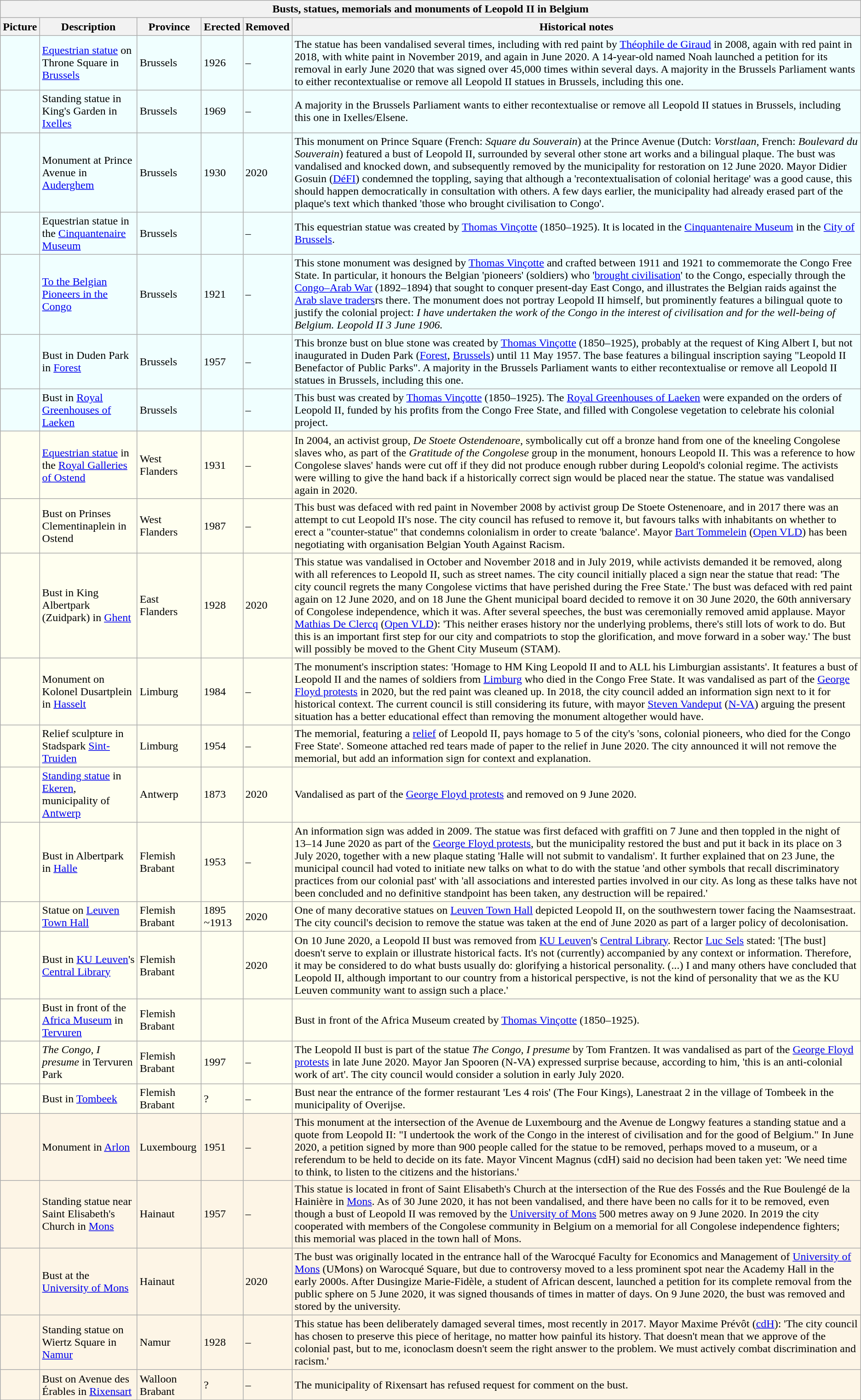<table class="wikitable sortable">
<tr>
<th colspan="6"><strong>Busts, statues, memorials and monuments of Leopold II in Belgium</strong> </th>
</tr>
<tr>
<th>Picture</th>
<th>Description</th>
<th>Province</th>
<th>Erected</th>
<th>Removed</th>
<th>Historical notes</th>
</tr>
<tr style="background-color:Azure;">
<td></td>
<td><a href='#'>Equestrian statue</a> on Throne Square in <a href='#'>Brussels</a></td>
<td>Brussels</td>
<td>1926</td>
<td>–</td>
<td> The statue has been vandalised several times, including with red paint by <a href='#'>Théophile de Giraud</a> in 2008, again with red paint in 2018, with white paint in November 2019, and again in June 2020. A 14-year-old named Noah launched a petition for its removal in early June 2020 that was signed over 45,000 times within several days. A majority in the Brussels Parliament wants to either recontextualise or remove all Leopold II statues in Brussels, including this one.</td>
</tr>
<tr style="background-color:Azure;">
<td></td>
<td>Standing statue in King's Garden in <a href='#'>Ixelles</a></td>
<td>Brussels</td>
<td>1969</td>
<td>–</td>
<td>A majority in the Brussels Parliament wants to either recontextualise or remove all Leopold II statues in Brussels, including this one in Ixelles/Elsene.</td>
</tr>
<tr style="background-color:Azure;">
<td></td>
<td>Monument at Prince Avenue in <a href='#'>Auderghem</a></td>
<td>Brussels</td>
<td>1930</td>
<td>2020</td>
<td>This monument on Prince Square (French: <em>Square du Souverain</em>) at the Prince Avenue (Dutch: <em>Vorstlaan</em>, French: <em>Boulevard du Souverain</em>) featured a bust of Leopold II, surrounded by several other stone art works and a bilingual plaque. The bust was vandalised and knocked down, and subsequently removed by the municipality for restoration on 12 June 2020. Mayor Didier Gosuin (<a href='#'>DéFI</a>) condemned the toppling, saying that although a 'recontextualisation of colonial heritage' was a good cause, this should happen democratically in consultation with others. A few days earlier, the municipality had already erased part of the plaque's text which thanked 'those who brought civilisation to Congo'.</td>
</tr>
<tr style="background-color:Azure;">
<td></td>
<td>Equestrian statue in the <a href='#'>Cinquantenaire Museum</a></td>
<td>Brussels</td>
<td></td>
<td>–</td>
<td>This equestrian statue was created by <a href='#'>Thomas Vinçotte</a> (1850–1925). It is located in the <a href='#'>Cinquantenaire Museum</a> in the <a href='#'>City of Brussels</a>.</td>
</tr>
<tr style="background-color:Azure;">
<td></td>
<td><a href='#'>To the Belgian Pioneers in the Congo</a></td>
<td>Brussels</td>
<td>1921</td>
<td>–</td>
<td>This stone monument was designed by <a href='#'>Thomas Vinçotte</a> and crafted between 1911 and 1921 to commemorate the Congo Free State. In particular, it honours the Belgian 'pioneers' (soldiers) who '<a href='#'>brought civilisation</a>' to the Congo, especially through the <a href='#'>Congo–Arab War</a> (1892–1894) that sought to conquer present-day East Congo, and illustrates the Belgian raids against the <a href='#'>Arab slave traders</a>rs there. The monument does not portray Leopold II himself, but prominently features a bilingual quote to justify the colonial project: <em>I have undertaken the work of the Congo in the interest of civilisation and for the well-being of Belgium. Leopold II 3 June 1906.</em></td>
</tr>
<tr style="background-color:Azure;">
<td></td>
<td>Bust in Duden Park in <a href='#'>Forest</a></td>
<td>Brussels</td>
<td>1957</td>
<td>–</td>
<td>This bronze bust on blue stone was created by <a href='#'>Thomas Vinçotte</a> (1850–1925), probably at the request of King Albert I, but not inaugurated in Duden Park (<a href='#'>Forest</a>, <a href='#'>Brussels</a>) until 11 May 1957. The base features a bilingual inscription saying "Leopold II Benefactor of Public Parks". A majority in the Brussels Parliament wants to either recontextualise or remove all Leopold II statues in Brussels, including this one.</td>
</tr>
<tr style="background-color:Azure;">
<td></td>
<td>Bust in <a href='#'>Royal Greenhouses of Laeken</a></td>
<td>Brussels</td>
<td></td>
<td>–</td>
<td>This bust was created by <a href='#'>Thomas Vinçotte</a> (1850–1925). The <a href='#'>Royal Greenhouses of Laeken</a> were expanded on the orders of Leopold II, funded by his profits from the Congo Free State, and filled with Congolese vegetation to celebrate his colonial project.</td>
</tr>
<tr style="background-color:Ivory;">
<td></td>
<td><a href='#'>Equestrian statue</a> in the <a href='#'>Royal Galleries of Ostend</a></td>
<td>West Flanders</td>
<td>1931</td>
<td>–</td>
<td> In 2004, an activist group, <em>De Stoete Ostendenoare</em>, symbolically cut off a bronze hand from one of the kneeling Congolese slaves who, as part of the <em>Gratitude of the Congolese</em> group in the monument, honours Leopold II. This was a reference to how Congolese slaves' hands were cut off if they did not produce enough rubber during Leopold's colonial regime. The activists were willing to give the hand back if a historically correct sign would be placed near the statue. The statue was vandalised again in 2020.</td>
</tr>
<tr style="background-color:Ivory;">
<td></td>
<td>Bust on Prinses Clementinaplein in Ostend</td>
<td>West Flanders</td>
<td>1987</td>
<td>–</td>
<td>This bust was defaced with red paint in November 2008 by activist group De Stoete Ostenenoare, and in 2017 there was an attempt to cut Leopold II's nose. The city council has refused to remove it, but favours talks with inhabitants on whether to erect a "counter-statue" that condemns colonialism in order to create 'balance'. Mayor <a href='#'>Bart Tommelein</a> (<a href='#'>Open VLD</a>) has been negotiating with organisation Belgian Youth Against Racism.</td>
</tr>
<tr style="background-color:Ivory;">
<td></td>
<td>Bust in King Albertpark (Zuidpark) in <a href='#'>Ghent</a></td>
<td>East Flanders</td>
<td>1928</td>
<td>2020</td>
<td> This statue was vandalised in October and November 2018 and in July 2019, while activists demanded it be removed, along with all references to Leopold II, such as street names. The city council initially placed a sign near the statue that read: 'The city council regrets the many Congolese victims that have perished during the Free State.' The bust was defaced with red paint again on 12 June 2020, and on 18 June the Ghent municipal board decided to remove it on 30 June 2020, the 60th anniversary of Congolese independence, which it was. After several speeches, the bust was ceremonially removed amid applause. Mayor <a href='#'>Mathias De Clercq</a> (<a href='#'>Open VLD</a>): 'This neither erases history nor the underlying problems, there's still lots of work to do. But this is an important first step for our city and compatriots to stop the glorification, and move forward in a sober way.' The bust will possibly be moved to the Ghent City Museum (STAM).</td>
</tr>
<tr style="background-color:Ivory;">
<td></td>
<td>Monument on Kolonel Dusartplein in <a href='#'>Hasselt</a></td>
<td>Limburg</td>
<td>1984</td>
<td>–</td>
<td>The monument's inscription states: 'Homage to HM King Leopold II and to ALL his Limburgian assistants'. It features a bust of Leopold II and the names of soldiers from <a href='#'>Limburg</a> who died in the Congo Free State. It was vandalised as part of the <a href='#'>George Floyd protests</a> in 2020, but the red paint was cleaned up. In 2018, the city council added an information sign next to it for historical context. The current council is still considering its future, with mayor <a href='#'>Steven Vandeput</a> (<a href='#'>N-VA</a>) arguing the present situation has a better educational effect than removing the monument altogether would have.</td>
</tr>
<tr style="background-color:Ivory;">
<td></td>
<td>Relief sculpture in Stadspark <a href='#'>Sint-Truiden</a></td>
<td>Limburg</td>
<td>1954</td>
<td>–</td>
<td>The memorial, featuring a <a href='#'>relief</a> of Leopold II, pays homage to 5 of the city's 'sons, colonial pioneers, who died for the Congo Free State'. Someone attached red tears made of paper to the relief in June 2020. The city announced it will not remove the memorial, but add an information sign for context and explanation.</td>
</tr>
<tr style="background-color:Ivory;">
<td></td>
<td><a href='#'>Standing statue</a> in <a href='#'>Ekeren</a>, municipality of <a href='#'>Antwerp</a></td>
<td>Antwerp</td>
<td>1873</td>
<td>2020</td>
<td> Vandalised as part of the <a href='#'>George Floyd protests</a> and removed on 9 June 2020.</td>
</tr>
<tr style="background-color:Ivory;">
<td></td>
<td>Bust in Albertpark in <a href='#'>Halle</a></td>
<td>Flemish Brabant</td>
<td>1953</td>
<td>–</td>
<td>An information sign was added in 2009. The statue was first defaced with graffiti on 7 June and then toppled in the night of 13–14 June 2020 as part of the <a href='#'>George Floyd protests</a>, but the municipality restored the bust and put it back in its place on 3 July 2020, together with a new plaque stating 'Halle will not submit to vandalism'. It further explained that on 23 June, the municipal council had voted to initiate new talks on what to do with the statue 'and other symbols that recall discriminatory practices from our colonial past' with 'all associations and interested parties involved in our city. As long as these talks have not been concluded and no definitive standpoint has been taken, any destruction will be repaired.'</td>
</tr>
<tr style="background-color:Ivory;">
<td></td>
<td>Statue on <a href='#'>Leuven Town Hall</a></td>
<td>Flemish Brabant</td>
<td>1895<br>~1913</td>
<td>2020</td>
<td>One of many decorative statues on <a href='#'>Leuven Town Hall</a> depicted Leopold II, on the southwestern tower facing the Naamsestraat. The city council's decision to remove the statue was taken at the end of June 2020 as part of a larger policy of decolonisation.</td>
</tr>
<tr style="background-color:Ivory;">
<td></td>
<td>Bust in <a href='#'>KU Leuven</a>'s <a href='#'>Central Library</a></td>
<td>Flemish Brabant</td>
<td></td>
<td>2020</td>
<td>On 10 June 2020, a Leopold II bust was removed from <a href='#'>KU Leuven</a>'s <a href='#'>Central Library</a>. Rector <a href='#'>Luc Sels</a> stated: '[The bust] doesn't serve to explain or illustrate historical facts. It's not (currently) accompanied by any context or information. Therefore, it may be considered to do what busts usually do: glorifying a historical personality. (...) I and many others have concluded that Leopold II, although important to our country from a historical perspective, is not the kind of personality that we as the KU Leuven community want to assign such a place.' </td>
</tr>
<tr style="background-color:Ivory;">
<td></td>
<td>Bust in front of the <a href='#'>Africa Museum</a> in <a href='#'>Tervuren</a></td>
<td>Flemish Brabant</td>
<td></td>
<td></td>
<td>Bust in front of the Africa Museum created by <a href='#'>Thomas Vinçotte</a> (1850–1925).</td>
</tr>
<tr style="background-color:Ivory;">
<td></td>
<td><em>The Congo, I presume</em> in Tervuren Park</td>
<td>Flemish Brabant</td>
<td>1997</td>
<td>–</td>
<td>The Leopold II bust is part of the statue <em>The Congo, I presume</em> by Tom Frantzen. It was vandalised as part of the <a href='#'>George Floyd protests</a> in late June 2020. Mayor Jan Spooren (N-VA) expressed surprise because, according to him, 'this is an anti-colonial work of art'. The city council would consider a solution in early July 2020.</td>
</tr>
<tr style="background-color:Ivory;">
<td></td>
<td>Bust in <a href='#'>Tombeek</a></td>
<td>Flemish Brabant</td>
<td>?</td>
<td>–</td>
<td>Bust near the entrance of the former restaurant 'Les 4 rois' (The Four Kings), Lanestraat 2 in the village of Tombeek in the municipality of Overijse.</td>
</tr>
<tr style="background-color:OldLace;">
<td></td>
<td>Monument in <a href='#'>Arlon</a></td>
<td>Luxembourg</td>
<td>1951</td>
<td>–</td>
<td>This monument at the intersection of the Avenue de Luxembourg and the Avenue de Longwy features a standing statue and a quote from Leopold II: "I undertook the work of the Congo in the interest of civilisation and for the good of Belgium." In June 2020, a petition signed by more than 900 people called for the statue to be removed, perhaps moved to a museum, or a referendum to be held to decide on its fate. Mayor Vincent Magnus (cdH) said no decision had been taken yet: 'We need time to think, to listen to the citizens and the historians.'</td>
</tr>
<tr style="background-color:OldLace;">
<td></td>
<td>Standing statue near Saint Elisabeth's Church in <a href='#'>Mons</a></td>
<td>Hainaut</td>
<td>1957</td>
<td>–</td>
<td>This statue is located in front of Saint Elisabeth's Church at the intersection of the Rue des Fossés and the Rue Boulengé de la Hainière in <a href='#'>Mons</a>. As of 30 June 2020, it has not been vandalised, and there have been no calls for it to be removed, even though a bust of Leopold II was removed by the <a href='#'>University of Mons</a> 500 metres away on 9 June 2020. In 2019 the city cooperated with members of the Congolese community in Belgium on a memorial for all Congolese independence fighters; this memorial was placed in the town hall of Mons.</td>
</tr>
<tr style="background-color:OldLace;">
<td></td>
<td>Bust at the <a href='#'>University of Mons</a></td>
<td>Hainaut</td>
<td></td>
<td>2020</td>
<td>The bust was originally located in the entrance hall of the Warocqué Faculty for Economics and Management of <a href='#'>University of Mons</a> (UMons) on Warocqué Square, but due to controversy moved to a less prominent spot near the Academy Hall in the early 2000s. After Dusingize Marie-Fidèle, a student of African descent, launched a petition for its complete removal from the public sphere on 5 June 2020, it was signed thousands of times in matter of days. On 9 June 2020, the bust was removed and stored by the university.</td>
</tr>
<tr style="background-color:OldLace;">
<td></td>
<td>Standing statue on Wiertz Square in <a href='#'>Namur</a></td>
<td>Namur</td>
<td>1928</td>
<td>–</td>
<td>This statue has been deliberately damaged several times, most recently in 2017. Mayor Maxime Prévôt (<a href='#'>cdH</a>): 'The city council has chosen to preserve this piece of heritage, no matter how painful its history. That doesn't mean that we approve of the colonial past, but to me, iconoclasm doesn't seem the right answer to the problem. We must actively combat discrimination and racism.'</td>
</tr>
<tr style="background-color:OldLace;">
<td></td>
<td>Bust on Avenue des Érables in <a href='#'>Rixensart</a></td>
<td>Walloon Brabant</td>
<td>?</td>
<td>–</td>
<td>The municipality of Rixensart has refused request for comment on the bust.</td>
</tr>
</table>
